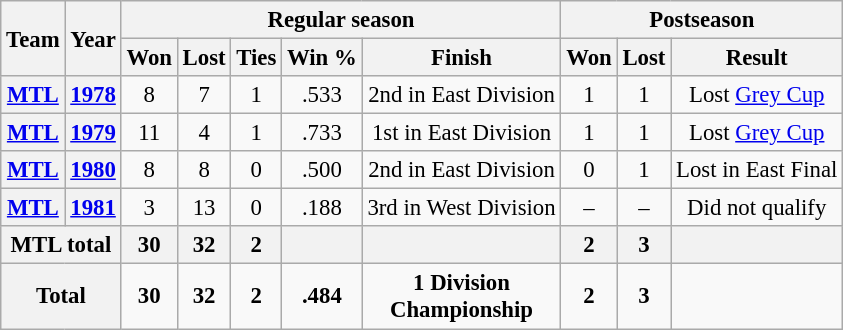<table class="wikitable" style="font-size: 95%; text-align:center;">
<tr>
<th rowspan="2">Team</th>
<th rowspan="2">Year</th>
<th colspan="5">Regular season</th>
<th colspan="4">Postseason</th>
</tr>
<tr>
<th>Won</th>
<th>Lost</th>
<th>Ties</th>
<th>Win %</th>
<th>Finish</th>
<th>Won</th>
<th>Lost</th>
<th>Result</th>
</tr>
<tr !>
<th><a href='#'>MTL</a></th>
<th><a href='#'>1978</a></th>
<td>8</td>
<td>7</td>
<td>1</td>
<td>.533</td>
<td>2nd in East Division</td>
<td>1</td>
<td>1</td>
<td>Lost <a href='#'>Grey Cup</a></td>
</tr>
<tr !>
<th><a href='#'>MTL</a></th>
<th><a href='#'>1979</a></th>
<td>11</td>
<td>4</td>
<td>1</td>
<td>.733</td>
<td>1st in East Division</td>
<td>1</td>
<td>1</td>
<td>Lost <a href='#'>Grey Cup</a></td>
</tr>
<tr>
<th><a href='#'>MTL</a></th>
<th><a href='#'>1980</a></th>
<td>8</td>
<td>8</td>
<td>0</td>
<td>.500</td>
<td>2nd in East Division</td>
<td>0</td>
<td>1</td>
<td>Lost in East Final</td>
</tr>
<tr !>
<th><a href='#'>MTL</a></th>
<th><a href='#'>1981</a></th>
<td>3</td>
<td>13</td>
<td>0</td>
<td>.188</td>
<td>3rd in West Division</td>
<td>–</td>
<td>–</td>
<td>Did not qualify</td>
</tr>
<tr>
<th colspan="2">MTL total</th>
<th>30</th>
<th>32</th>
<th>2</th>
<th></th>
<th></th>
<th>2</th>
<th>3</th>
<th></th>
</tr>
<tr !>
<th colspan="2"><strong>Total</strong></th>
<td><strong>30</strong></td>
<td><strong>32</strong></td>
<td><strong>2</strong></td>
<td><strong>.484</strong></td>
<td><strong>1 Division<br>Championship</strong></td>
<td><strong>2</strong></td>
<td><strong>3</strong></td>
<td></td>
</tr>
</table>
